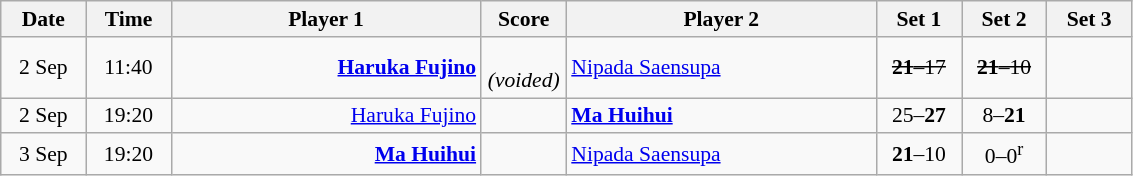<table class="wikitable" style="font-size:90%; text-align:center">
<tr>
<th width="50">Date</th>
<th width="50">Time</th>
<th width="200">Player 1</th>
<th width="50">Score</th>
<th width="200">Player 2</th>
<th width="50">Set 1</th>
<th width="50">Set 2</th>
<th width="50">Set 3</th>
</tr>
<tr>
<td>2 Sep</td>
<td>11:40</td>
<td align="right"><strong><a href='#'>Haruka Fujino</a> </strong></td>
<td><s> </s><br><em>(voided)</em></td>
<td align="left"> <a href='#'>Nipada Saensupa</a></td>
<td><s><strong>21</strong>–17</s></td>
<td><s><strong>21</strong>–10</s></td>
<td></td>
</tr>
<tr>
<td>2 Sep</td>
<td>19:20</td>
<td align="right"><a href='#'>Haruka Fujino</a> </td>
<td> </td>
<td align="left"><strong> <a href='#'>Ma Huihui</a></strong></td>
<td>25–<strong>27</strong></td>
<td>8–<strong>21</strong></td>
<td></td>
</tr>
<tr>
<td>3 Sep</td>
<td>19:20</td>
<td align="right"><strong><a href='#'>Ma Huihui</a> </strong></td>
<td> </td>
<td align="left"> <a href='#'>Nipada Saensupa</a></td>
<td><strong>21</strong>–10</td>
<td>0–0<sup>r</sup></td>
<td></td>
</tr>
</table>
